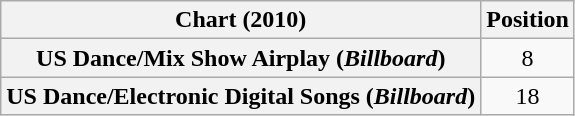<table class="wikitable sortable plainrowheaders" style="text-align:center">
<tr>
<th>Chart (2010)</th>
<th>Position</th>
</tr>
<tr>
<th scope="row">US Dance/Mix Show Airplay (<em>Billboard</em>)</th>
<td>8</td>
</tr>
<tr>
<th scope="row">US Dance/Electronic Digital Songs (<em>Billboard</em>)</th>
<td>18</td>
</tr>
</table>
